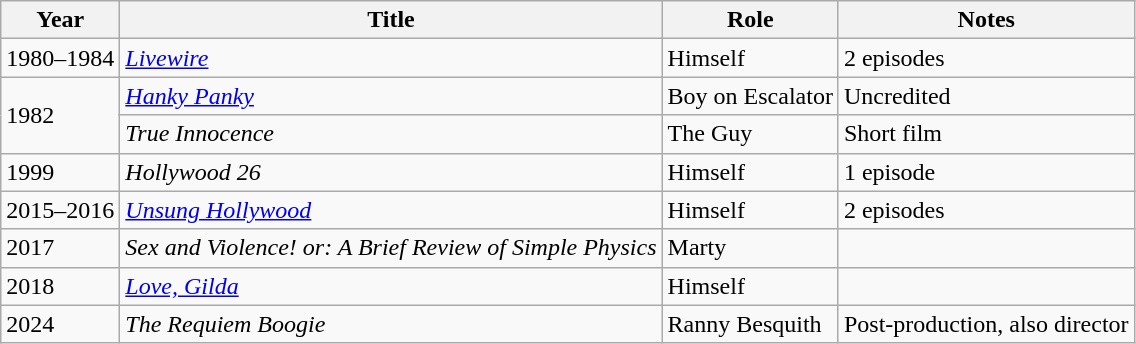<table class="wikitable sortable">
<tr>
<th>Year</th>
<th>Title</th>
<th>Role</th>
<th>Notes</th>
</tr>
<tr>
<td>1980–1984</td>
<td><em><a href='#'>Livewire</a></em></td>
<td>Himself</td>
<td>2 episodes</td>
</tr>
<tr>
<td rowspan="2">1982</td>
<td><em><a href='#'>Hanky Panky</a></em></td>
<td>Boy on Escalator</td>
<td>Uncredited</td>
</tr>
<tr>
<td><em>True Innocence</em></td>
<td>The Guy</td>
<td>Short film</td>
</tr>
<tr>
<td>1999</td>
<td><em>Hollywood 26</em></td>
<td>Himself</td>
<td>1 episode</td>
</tr>
<tr>
<td>2015–2016</td>
<td><em><a href='#'>Unsung Hollywood</a></em></td>
<td>Himself</td>
<td>2 episodes</td>
</tr>
<tr>
<td>2017</td>
<td><em>Sex and Violence! or: A Brief Review of Simple Physics</em></td>
<td>Marty</td>
<td></td>
</tr>
<tr>
<td>2018</td>
<td><em><a href='#'>Love, Gilda</a></em></td>
<td>Himself</td>
<td></td>
</tr>
<tr>
<td>2024</td>
<td><em>The Requiem Boogie</em></td>
<td>Ranny Besquith</td>
<td>Post-production, also director</td>
</tr>
</table>
